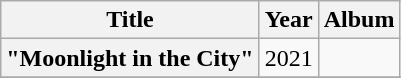<table class="wikitable plainrowheaders" style="text-align:center;">
<tr>
<th scope="col" rowspan="1">Title</th>
<th scope="col" rowspan="1">Year</th>
<th scope="col" rowspan="1">Album</th>
</tr>
<tr>
<th scope="row">"Moonlight in the City"<br></th>
<td>2021</td>
<td></td>
</tr>
<tr>
</tr>
</table>
